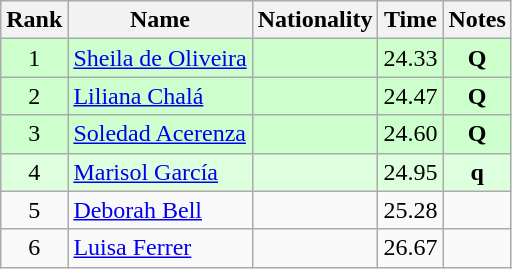<table class="wikitable sortable" style="text-align:center">
<tr>
<th>Rank</th>
<th>Name</th>
<th>Nationality</th>
<th>Time</th>
<th>Notes</th>
</tr>
<tr bgcolor=ccffcc>
<td align=center>1</td>
<td align=left><a href='#'>Sheila de Oliveira</a></td>
<td align=left></td>
<td>24.33</td>
<td><strong>Q</strong></td>
</tr>
<tr bgcolor=ccffcc>
<td align=center>2</td>
<td align=left><a href='#'>Liliana Chalá</a></td>
<td align=left></td>
<td>24.47</td>
<td><strong>Q</strong></td>
</tr>
<tr bgcolor=ccffcc>
<td align=center>3</td>
<td align=left><a href='#'>Soledad Acerenza</a></td>
<td align=left></td>
<td>24.60</td>
<td><strong>Q</strong></td>
</tr>
<tr bgcolor=ddffdd>
<td align=center>4</td>
<td align=left><a href='#'>Marisol García</a></td>
<td align=left></td>
<td>24.95</td>
<td><strong>q</strong></td>
</tr>
<tr>
<td align=center>5</td>
<td align=left><a href='#'>Deborah Bell</a></td>
<td align=left></td>
<td>25.28</td>
<td></td>
</tr>
<tr>
<td align=center>6</td>
<td align=left><a href='#'>Luisa Ferrer</a></td>
<td align=left></td>
<td>26.67</td>
<td></td>
</tr>
</table>
